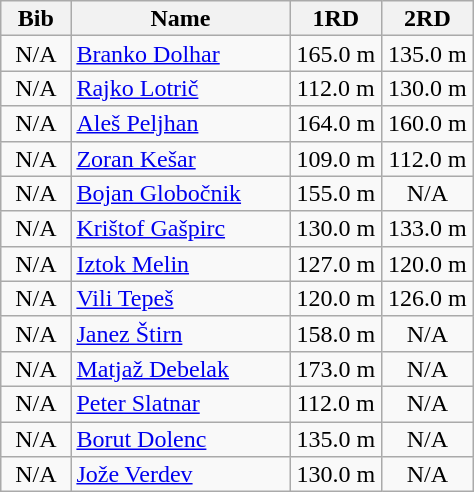<table class="wikitable collapsible autocollapse sortable" style="text-align:center; line-height:16px; width:25%;">
<tr>
<th width=35>Bib</th>
<th width=125>Name</th>
<th width=48>1RD</th>
<th width=48>2RD</th>
</tr>
<tr>
<td>N/A</td>
<td align=left> <a href='#'>Branko Dolhar</a></td>
<td align=center>165.0 m</td>
<td align=center>135.0 m</td>
</tr>
<tr>
<td>N/A</td>
<td align=left> <a href='#'>Rajko Lotrič</a></td>
<td align=center>112.0 m</td>
<td align=center>130.0 m</td>
</tr>
<tr>
<td>N/A</td>
<td align=left> <a href='#'>Aleš Peljhan</a></td>
<td align=center>164.0 m</td>
<td align=center>160.0 m</td>
</tr>
<tr>
<td>N/A</td>
<td align=left> <a href='#'>Zoran Kešar</a></td>
<td align=center>109.0 m</td>
<td align=center>112.0 m</td>
</tr>
<tr>
<td>N/A</td>
<td align=left> <a href='#'>Bojan Globočnik</a></td>
<td align=center>155.0 m</td>
<td align=center>N/A</td>
</tr>
<tr>
<td>N/A</td>
<td align=left> <a href='#'>Krištof Gašpirc</a></td>
<td align=center>130.0 m</td>
<td align=center>133.0 m</td>
</tr>
<tr>
<td>N/A</td>
<td align=left> <a href='#'>Iztok Melin</a></td>
<td align=center>127.0 m</td>
<td align=center>120.0 m</td>
</tr>
<tr>
<td>N/A</td>
<td align=left> <a href='#'>Vili Tepeš</a></td>
<td align=center>120.0 m</td>
<td align=center>126.0 m</td>
</tr>
<tr>
<td>N/A</td>
<td align=left> <a href='#'>Janez Štirn</a></td>
<td align=center>158.0 m</td>
<td align=center>N/A</td>
</tr>
<tr>
<td>N/A</td>
<td align=left> <a href='#'>Matjaž Debelak</a></td>
<td align=center>173.0 m</td>
<td align=center>N/A</td>
</tr>
<tr>
<td>N/A</td>
<td align=left> <a href='#'>Peter Slatnar</a></td>
<td align=center>112.0 m</td>
<td align=center>N/A</td>
</tr>
<tr>
<td>N/A</td>
<td align=left> <a href='#'>Borut Dolenc</a></td>
<td align=center>135.0 m</td>
<td align=center>N/A</td>
</tr>
<tr>
<td>N/A</td>
<td align=left> <a href='#'>Jože Verdev</a></td>
<td align=center>130.0 m</td>
<td align=center>N/A</td>
</tr>
</table>
